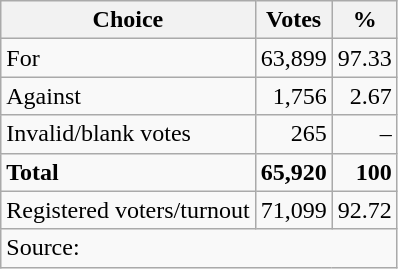<table class=wikitable style=text-align:right>
<tr>
<th>Choice</th>
<th>Votes</th>
<th>%</th>
</tr>
<tr>
<td align=left>For</td>
<td>63,899</td>
<td>97.33</td>
</tr>
<tr>
<td align=left>Against</td>
<td>1,756</td>
<td>2.67</td>
</tr>
<tr>
<td align=left>Invalid/blank votes</td>
<td>265</td>
<td>–</td>
</tr>
<tr>
<td align=left><strong>Total</strong></td>
<td><strong>65,920</strong></td>
<td><strong>100</strong></td>
</tr>
<tr>
<td align=left>Registered voters/turnout</td>
<td>71,099</td>
<td>92.72</td>
</tr>
<tr>
<td align=left colspan=3>Source: </td>
</tr>
</table>
